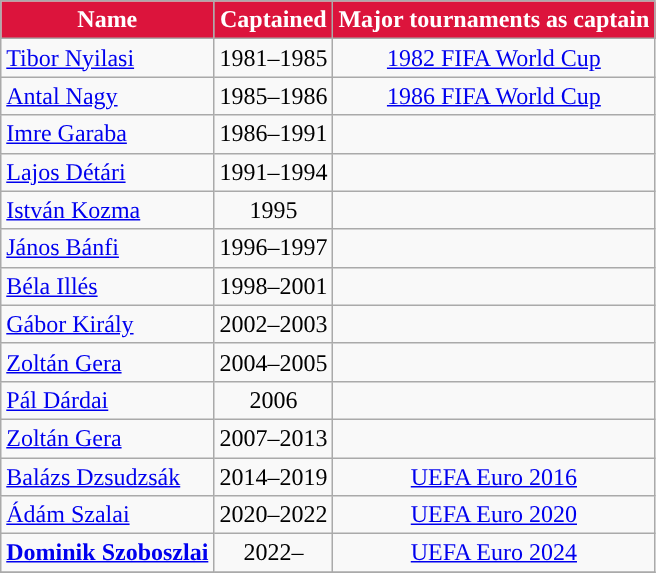<table class="wikitable sortable" style="text-align:center;">
<tr>
<th style="background-color:#DC143C; color:white; ">Name</th>
<th style="background-color:#DC143C; color:white; ">Captained</th>
<th style="background-color:#DC143C; color:white; ">Major tournaments as captain</th>
</tr>
<tr>
<td style="text-align:left;"><a href='#'>Tibor Nyilasi</a></td>
<td>1981–1985</td>
<td><a href='#'>1982 FIFA World Cup</a></td>
</tr>
<tr>
<td style="text-align:left;"><a href='#'>Antal Nagy</a></td>
<td>1985–1986</td>
<td><a href='#'>1986 FIFA World Cup</a></td>
</tr>
<tr>
<td style="text-align:left;"><a href='#'>Imre Garaba</a></td>
<td>1986–1991</td>
<td></td>
</tr>
<tr>
<td style="text-align:left;"><a href='#'>Lajos Détári</a></td>
<td>1991–1994</td>
<td></td>
</tr>
<tr>
<td style="text-align:left;"><a href='#'>István Kozma</a></td>
<td>1995</td>
<td></td>
</tr>
<tr>
<td style="text-align:left;"><a href='#'>János Bánfi</a></td>
<td>1996–1997</td>
<td></td>
</tr>
<tr>
<td style="text-align:left;"><a href='#'>Béla Illés</a></td>
<td>1998–2001</td>
<td></td>
</tr>
<tr>
<td style="text-align:left;"><a href='#'>Gábor Király</a></td>
<td>2002–2003</td>
<td></td>
</tr>
<tr>
<td style="text-align:left;"><a href='#'>Zoltán Gera</a></td>
<td>2004–2005</td>
<td></td>
</tr>
<tr>
<td style="text-align:left;"><a href='#'>Pál Dárdai</a></td>
<td>2006</td>
<td></td>
</tr>
<tr>
<td style="text-align:left;"><a href='#'>Zoltán Gera</a></td>
<td>2007–2013</td>
<td></td>
</tr>
<tr>
<td style="text-align:left;"><a href='#'>Balázs Dzsudzsák</a></td>
<td>2014–2019</td>
<td><a href='#'>UEFA Euro 2016</a></td>
</tr>
<tr>
<td style="text-align:left;"><a href='#'>Ádám Szalai</a></td>
<td>2020–2022</td>
<td><a href='#'>UEFA Euro 2020</a></td>
</tr>
<tr>
<td style="text-align:left;"><strong><a href='#'>Dominik Szoboszlai</a></strong></td>
<td>2022–</td>
<td><a href='#'>UEFA Euro 2024</a></td>
</tr>
<tr>
</tr>
</table>
